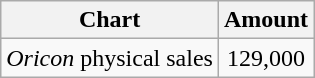<table class="wikitable">
<tr>
<th>Chart</th>
<th>Amount</th>
</tr>
<tr>
<td><em>Oricon</em> physical sales</td>
<td align="center">129,000</td>
</tr>
</table>
